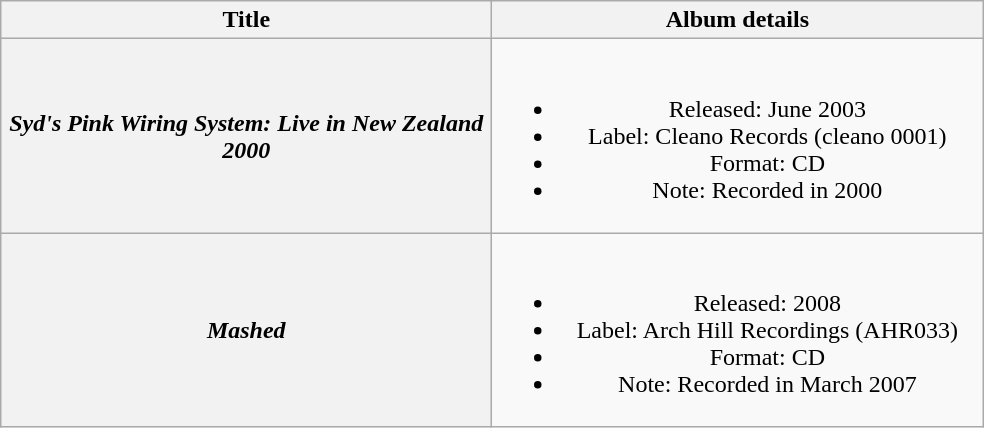<table class="wikitable plainrowheaders" style="text-align:center;" border="1">
<tr>
<th scope="col" rowspan="1" style="width:20em;">Title</th>
<th scope="col" rowspan="1" style="width:20em;">Album details</th>
</tr>
<tr>
<th scope="row"><em>Syd's Pink Wiring System: Live in New Zealand 2000</em></th>
<td><br><ul><li>Released: June 2003</li><li>Label: Cleano Records (cleano 0001)</li><li>Format: CD</li><li>Note: Recorded in 2000</li></ul></td>
</tr>
<tr>
<th scope="row"><em>Mashed</em></th>
<td><br><ul><li>Released: 2008</li><li>Label: Arch Hill Recordings (AHR033)</li><li>Format: CD</li><li>Note: Recorded in March 2007</li></ul></td>
</tr>
</table>
